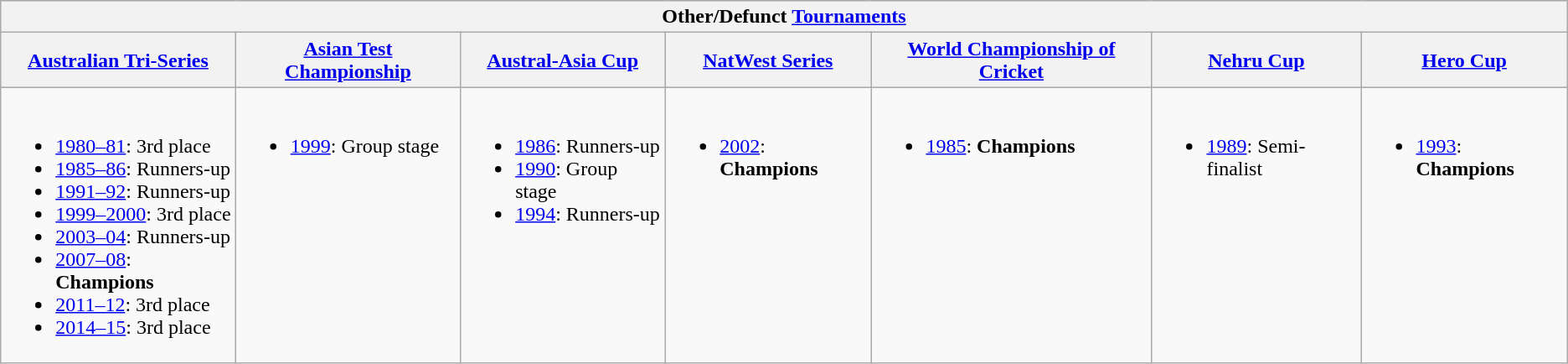<table class="wikitable">
<tr style="background:#ccc;">
<th colspan=7>Other/Defunct <a href='#'>Tournaments</a></th>
</tr>
<tr style="background:#ccc;">
<th><a href='#'>Australian Tri-Series</a></th>
<th><a href='#'>Asian Test Championship</a></th>
<th><a href='#'>Austral-Asia Cup</a></th>
<th><a href='#'>NatWest Series</a></th>
<th><a href='#'>World Championship of Cricket</a></th>
<th><a href='#'>Nehru Cup</a></th>
<th><a href='#'>Hero Cup</a></th>
</tr>
<tr>
<td style="vertical-align:top;"><br><ul><li> <a href='#'>1980–81</a>: 3rd place</li><li> <a href='#'>1985–86</a>: Runners-up</li><li> <a href='#'>1991–92</a>: Runners-up</li><li> <a href='#'>1999–2000</a>: 3rd place</li><li> <a href='#'>2003–04</a>: Runners-up</li><li> <a href='#'>2007–08</a>: <strong>Champions</strong></li><li> <a href='#'>2011–12</a>: 3rd place</li><li> <a href='#'>2014–15</a>: 3rd place</li></ul></td>
<td style="vertical-align:top;"><br><ul><li>   <a href='#'>1999</a>: Group stage</li></ul></td>
<td style="vertical-align:top;"><br><ul><li> <a href='#'>1986</a>: Runners-up</li><li> <a href='#'>1990</a>: Group stage</li><li> <a href='#'>1994</a>: Runners-up</li></ul></td>
<td style="vertical-align:top;"><br><ul><li> <a href='#'>2002</a>: <strong>Champions</strong></li></ul></td>
<td style="vertical-align:top;"><br><ul><li> <a href='#'>1985</a>: <strong>Champions</strong></li></ul></td>
<td style="vertical-align:top;"><br><ul><li> <a href='#'>1989</a>: Semi-finalist</li></ul></td>
<td style="vertical-align:top;"><br><ul><li> <a href='#'>1993</a>: <strong>Champions</strong></li></ul></td>
</tr>
</table>
